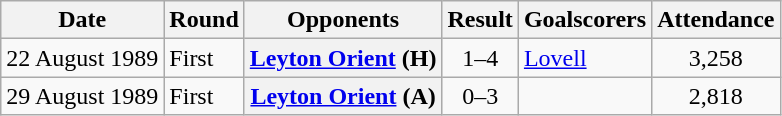<table class="wikitable plainrowheaders sortable">
<tr>
<th scope=col>Date</th>
<th scope=col>Round</th>
<th scope=col>Opponents</th>
<th scope=col>Result</th>
<th scope=col class=unsortable>Goalscorers</th>
<th scope=col>Attendance</th>
</tr>
<tr>
<td>22 August 1989</td>
<td>First</td>
<th scope=row><a href='#'>Leyton Orient</a> (H)</th>
<td align=center>1–4</td>
<td><a href='#'>Lovell</a></td>
<td align=center>3,258</td>
</tr>
<tr>
<td>29 August 1989</td>
<td>First</td>
<th scope=row><a href='#'>Leyton Orient</a> (A)</th>
<td align=center>0–3</td>
<td></td>
<td align=center>2,818</td>
</tr>
</table>
